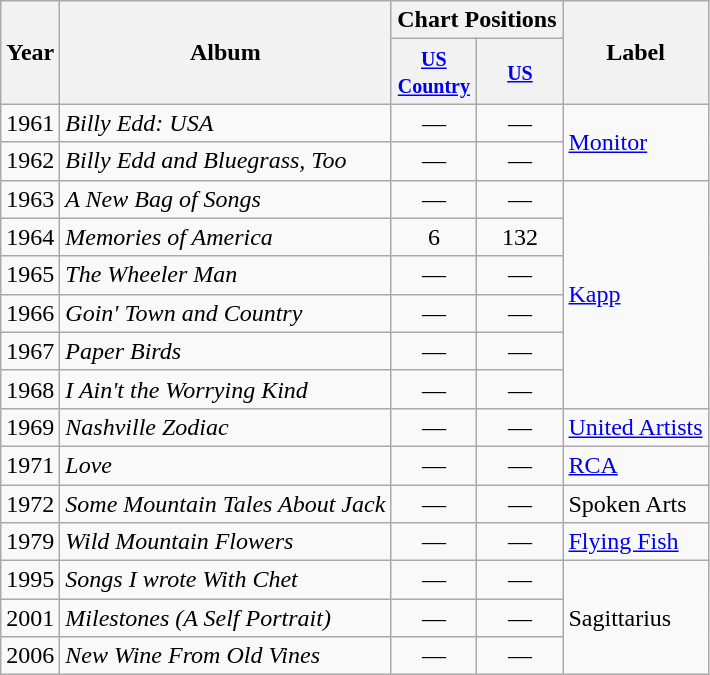<table class="wikitable">
<tr>
<th rowspan="2">Year</th>
<th rowspan="2">Album</th>
<th colspan="2">Chart Positions</th>
<th rowspan="2">Label</th>
</tr>
<tr>
<th width="50"><small><a href='#'>US Country</a></small></th>
<th width="50"><small><a href='#'>US</a></small></th>
</tr>
<tr>
<td>1961</td>
<td><em>Billy Edd: USA</em></td>
<td align="center">—</td>
<td align="center">—</td>
<td rowspan="2"><a href='#'>Monitor</a></td>
</tr>
<tr>
<td>1962</td>
<td><em>Billy Edd and Bluegrass, Too</em></td>
<td align="center">—</td>
<td align="center">—</td>
</tr>
<tr>
<td>1963</td>
<td><em>A New Bag of Songs</em></td>
<td align="center">—</td>
<td align="center">—</td>
<td rowspan="6"><a href='#'>Kapp</a></td>
</tr>
<tr>
<td>1964</td>
<td><em>Memories of America</em></td>
<td align="center">6</td>
<td align="center">132</td>
</tr>
<tr>
<td>1965</td>
<td><em>The Wheeler Man</em></td>
<td align="center">—</td>
<td align="center">—</td>
</tr>
<tr>
<td>1966</td>
<td><em>Goin' Town and Country</em></td>
<td align="center">—</td>
<td align="center">—</td>
</tr>
<tr>
<td>1967</td>
<td><em>Paper Birds</em></td>
<td align="center">—</td>
<td align="center">—</td>
</tr>
<tr>
<td>1968</td>
<td><em>I Ain't the Worrying Kind</em></td>
<td align="center">—</td>
<td align="center">—</td>
</tr>
<tr>
<td>1969</td>
<td><em>Nashville Zodiac</em></td>
<td align="center">—</td>
<td align="center">—</td>
<td><a href='#'>United Artists</a></td>
</tr>
<tr>
<td>1971</td>
<td><em>Love</em></td>
<td align="center">—</td>
<td align="center">—</td>
<td><a href='#'>RCA</a></td>
</tr>
<tr>
<td>1972</td>
<td><em>Some Mountain Tales About Jack</em></td>
<td align="center">—</td>
<td align="center">—</td>
<td>Spoken Arts</td>
</tr>
<tr>
<td>1979</td>
<td><em>Wild Mountain Flowers</em></td>
<td align="center">—</td>
<td align="center">—</td>
<td><a href='#'>Flying Fish</a></td>
</tr>
<tr>
<td>1995</td>
<td><em>Songs I wrote With Chet</em></td>
<td align="center">—</td>
<td align="center">—</td>
<td rowspan="3">Sagittarius</td>
</tr>
<tr>
<td>2001</td>
<td><em>Milestones (A Self Portrait)</em></td>
<td align="center">—</td>
<td align="center">—</td>
</tr>
<tr>
<td>2006</td>
<td><em>New Wine From Old Vines</em></td>
<td align="center">—</td>
<td align="center">—</td>
</tr>
</table>
